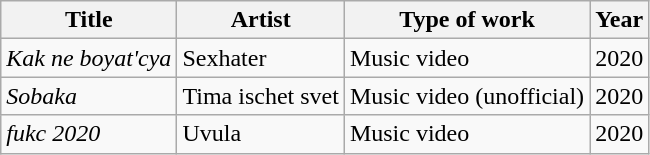<table class="wikitable">
<tr>
<th>Title</th>
<th>Artist</th>
<th>Type of work</th>
<th>Year</th>
</tr>
<tr>
<td><em>Kak ne boyat'cya</em></td>
<td>Sexhater</td>
<td>Music video</td>
<td>2020</td>
</tr>
<tr>
<td><em>Sobaka</em></td>
<td>Tima ischet svet</td>
<td>Music video (unofficial)</td>
<td>2020</td>
</tr>
<tr>
<td><em>fukc 2020</em></td>
<td>Uvula</td>
<td>Music video</td>
<td>2020</td>
</tr>
</table>
